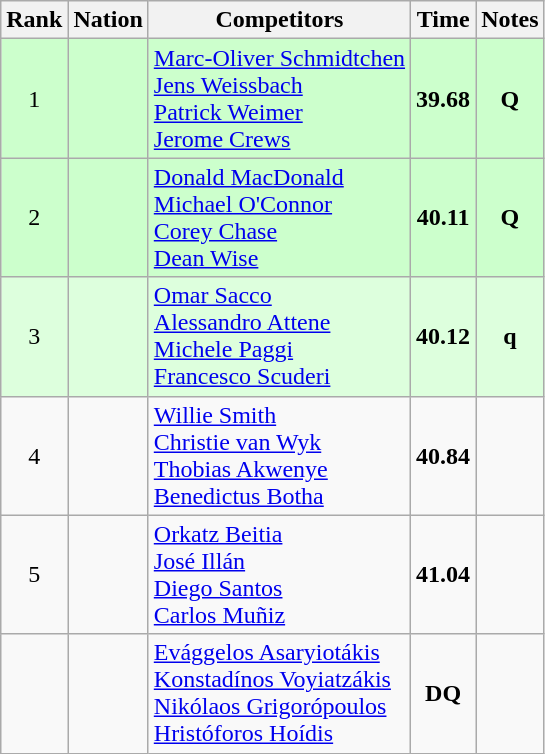<table class="wikitable sortable" style="text-align:center">
<tr>
<th>Rank</th>
<th>Nation</th>
<th>Competitors</th>
<th>Time</th>
<th>Notes</th>
</tr>
<tr bgcolor=ccffcc>
<td>1</td>
<td align=left></td>
<td align=left><a href='#'>Marc-Oliver Schmidtchen</a><br><a href='#'>Jens Weissbach</a><br><a href='#'>Patrick Weimer</a><br><a href='#'>Jerome Crews</a></td>
<td><strong>39.68</strong></td>
<td><strong>Q</strong></td>
</tr>
<tr bgcolor=ccffcc>
<td>2</td>
<td align=left></td>
<td align=left><a href='#'>Donald MacDonald</a><br><a href='#'>Michael O'Connor</a><br><a href='#'>Corey Chase</a><br><a href='#'>Dean Wise</a></td>
<td><strong>40.11</strong></td>
<td><strong>Q</strong></td>
</tr>
<tr bgcolor=ddffdd>
<td>3</td>
<td align=left></td>
<td align=left><a href='#'>Omar Sacco</a><br><a href='#'>Alessandro Attene</a><br><a href='#'>Michele Paggi</a><br><a href='#'>Francesco Scuderi</a></td>
<td><strong>40.12</strong></td>
<td><strong>q</strong></td>
</tr>
<tr>
<td>4</td>
<td align=left></td>
<td align=left><a href='#'>Willie Smith</a><br><a href='#'>Christie van Wyk</a><br><a href='#'>Thobias Akwenye</a><br><a href='#'>Benedictus Botha</a></td>
<td><strong>40.84</strong></td>
<td></td>
</tr>
<tr>
<td>5</td>
<td align=left></td>
<td align=left><a href='#'>Orkatz Beitia</a><br><a href='#'>José Illán</a><br><a href='#'>Diego Santos</a><br><a href='#'>Carlos Muñiz</a></td>
<td><strong>41.04</strong></td>
<td></td>
</tr>
<tr>
<td></td>
<td align=left></td>
<td align=left><a href='#'>Evággelos Asaryiotákis</a><br><a href='#'>Konstadínos Voyiatzákis</a><br><a href='#'>Nikólaos Grigorópoulos</a><br><a href='#'>Hristóforos Hoídis</a></td>
<td><strong>DQ</strong></td>
<td></td>
</tr>
</table>
